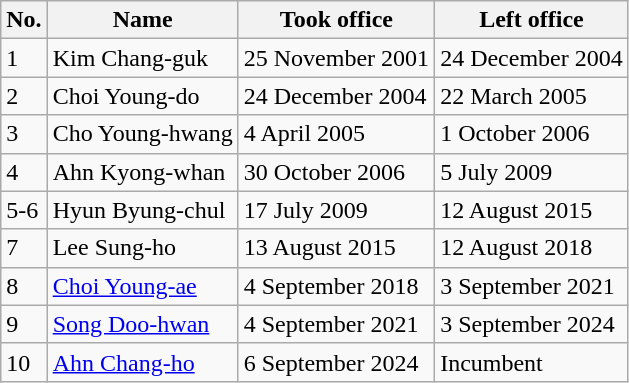<table class="wikitable">
<tr>
<th><strong>No.</strong></th>
<th><strong>Name</strong></th>
<th><strong>Took office</strong></th>
<th><strong>Left office</strong></th>
</tr>
<tr>
<td>1</td>
<td>Kim Chang-guk</td>
<td>25 November 2001</td>
<td>24 December 2004</td>
</tr>
<tr>
<td>2</td>
<td>Choi Young-do</td>
<td>24 December 2004</td>
<td>22 March 2005</td>
</tr>
<tr>
<td>3</td>
<td>Cho Young-hwang</td>
<td>4 April 2005</td>
<td>1 October 2006</td>
</tr>
<tr>
<td>4</td>
<td>Ahn Kyong-whan</td>
<td>30 October 2006</td>
<td>5 July 2009</td>
</tr>
<tr>
<td>5-6</td>
<td>Hyun Byung-chul</td>
<td>17 July 2009</td>
<td>12 August 2015</td>
</tr>
<tr>
<td>7</td>
<td>Lee Sung-ho</td>
<td>13 August 2015</td>
<td>12 August 2018</td>
</tr>
<tr>
<td>8</td>
<td><a href='#'>Choi Young-ae</a></td>
<td>4 September 2018</td>
<td>3 September 2021</td>
</tr>
<tr>
<td>9</td>
<td><a href='#'>Song Doo-hwan</a></td>
<td>4 September 2021</td>
<td>3 September 2024</td>
</tr>
<tr>
<td>10</td>
<td><a href='#'>Ahn Chang-ho</a></td>
<td>6 September 2024</td>
<td>Incumbent</td>
</tr>
</table>
